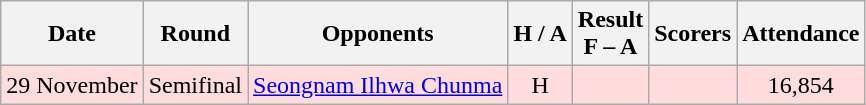<table class="wikitable" style="text-align:center">
<tr>
<th>Date</th>
<th>Round</th>
<th>Opponents</th>
<th>H / A</th>
<th>Result<br>F – A</th>
<th>Scorers</th>
<th>Attendance</th>
</tr>
<tr style="background:#fdd;">
<td>29 November</td>
<td>Semifinal</td>
<td><a href='#'>Seongnam Ilhwa Chunma</a></td>
<td>H</td>
<td></td>
<td></td>
<td>16,854</td>
</tr>
</table>
